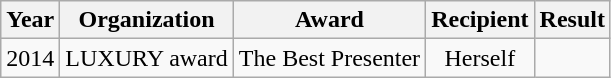<table class="wikitable plainrowheaders" style="text-align:center;">
<tr>
<th>Year</th>
<th>Organization</th>
<th>Award</th>
<th>Recipient</th>
<th>Result</th>
</tr>
<tr>
<td>2014</td>
<td>LUXURY award</td>
<td>The Best Presenter</td>
<td>Herself</td>
<td></td>
</tr>
</table>
